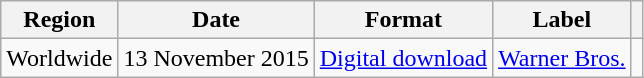<table class="wikitable plainrowheaders">
<tr>
<th scope="col">Region</th>
<th scope="col">Date</th>
<th scope="col">Format</th>
<th scope="col">Label</th>
<th scope="col"></th>
</tr>
<tr>
<td>Worldwide</td>
<td>13 November 2015</td>
<td><a href='#'>Digital download</a></td>
<td><a href='#'>Warner Bros.</a></td>
<td></td>
</tr>
</table>
